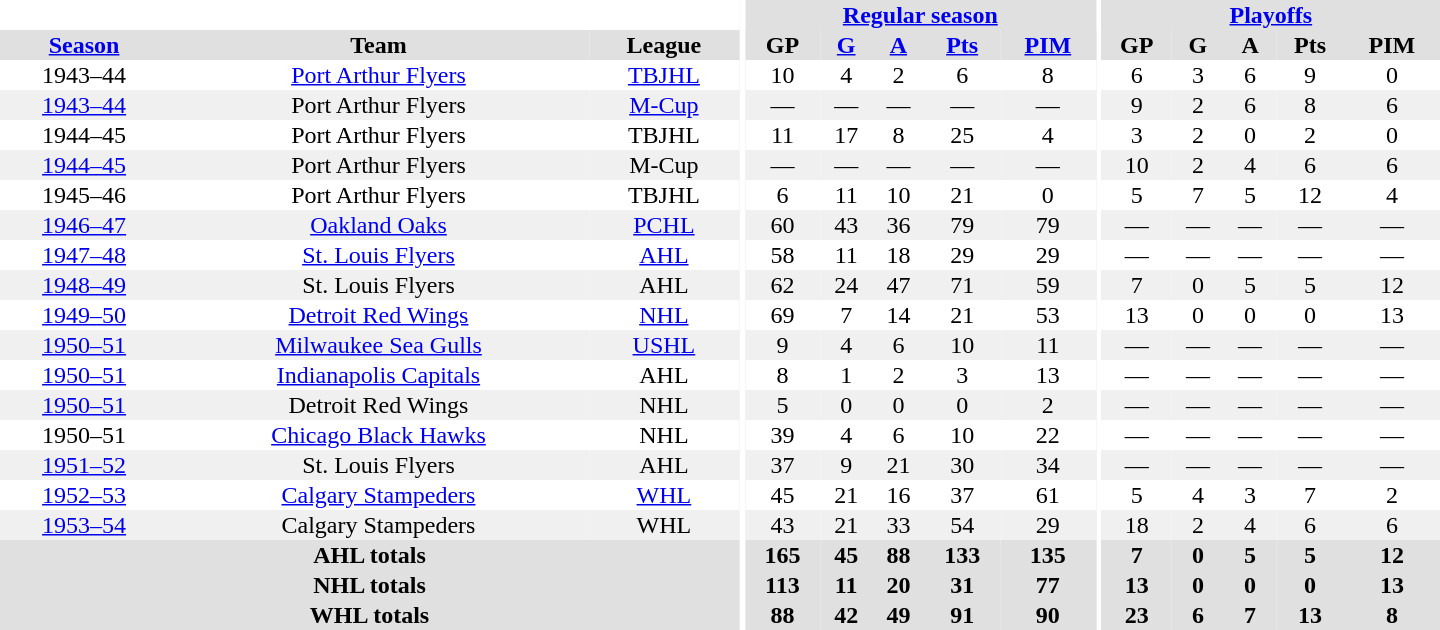<table border="0" cellpadding="1" cellspacing="0" style="text-align:center; width:60em">
<tr bgcolor="#e0e0e0">
<th colspan="3" bgcolor="#ffffff"></th>
<th rowspan="102" bgcolor="#ffffff"></th>
<th colspan="5"><a href='#'>Regular season</a></th>
<th rowspan="102" bgcolor="#ffffff"></th>
<th colspan="5"><a href='#'>Playoffs</a></th>
</tr>
<tr bgcolor="#e0e0e0">
<th><a href='#'>Season</a></th>
<th>Team</th>
<th>League</th>
<th>GP</th>
<th><a href='#'>G</a></th>
<th><a href='#'>A</a></th>
<th><a href='#'>Pts</a></th>
<th><a href='#'>PIM</a></th>
<th>GP</th>
<th>G</th>
<th>A</th>
<th>Pts</th>
<th>PIM</th>
</tr>
<tr>
<td>1943–44</td>
<td><a href='#'>Port Arthur Flyers</a></td>
<td><a href='#'>TBJHL</a></td>
<td>10</td>
<td>4</td>
<td>2</td>
<td>6</td>
<td>8</td>
<td>6</td>
<td>3</td>
<td>6</td>
<td>9</td>
<td>0</td>
</tr>
<tr bgcolor="#f0f0f0">
<td><a href='#'>1943–44</a></td>
<td>Port Arthur Flyers</td>
<td><a href='#'>M-Cup</a></td>
<td>—</td>
<td>—</td>
<td>—</td>
<td>—</td>
<td>—</td>
<td>9</td>
<td>2</td>
<td>6</td>
<td>8</td>
<td>6</td>
</tr>
<tr>
<td>1944–45</td>
<td>Port Arthur Flyers</td>
<td>TBJHL</td>
<td>11</td>
<td>17</td>
<td>8</td>
<td>25</td>
<td>4</td>
<td>3</td>
<td>2</td>
<td>0</td>
<td>2</td>
<td>0</td>
</tr>
<tr bgcolor="#f0f0f0">
<td><a href='#'>1944–45</a></td>
<td>Port Arthur Flyers</td>
<td>M-Cup</td>
<td>—</td>
<td>—</td>
<td>—</td>
<td>—</td>
<td>—</td>
<td>10</td>
<td>2</td>
<td>4</td>
<td>6</td>
<td>6</td>
</tr>
<tr>
<td>1945–46</td>
<td>Port Arthur Flyers</td>
<td>TBJHL</td>
<td>6</td>
<td>11</td>
<td>10</td>
<td>21</td>
<td>0</td>
<td>5</td>
<td>7</td>
<td>5</td>
<td>12</td>
<td>4</td>
</tr>
<tr bgcolor="#f0f0f0">
<td><a href='#'>1946–47</a></td>
<td><a href='#'>Oakland Oaks</a></td>
<td><a href='#'>PCHL</a></td>
<td>60</td>
<td>43</td>
<td>36</td>
<td>79</td>
<td>79</td>
<td>—</td>
<td>—</td>
<td>—</td>
<td>—</td>
<td>—</td>
</tr>
<tr>
<td><a href='#'>1947–48</a></td>
<td><a href='#'>St. Louis Flyers</a></td>
<td><a href='#'>AHL</a></td>
<td>58</td>
<td>11</td>
<td>18</td>
<td>29</td>
<td>29</td>
<td>—</td>
<td>—</td>
<td>—</td>
<td>—</td>
<td>—</td>
</tr>
<tr bgcolor="#f0f0f0">
<td><a href='#'>1948–49</a></td>
<td>St. Louis Flyers</td>
<td>AHL</td>
<td>62</td>
<td>24</td>
<td>47</td>
<td>71</td>
<td>59</td>
<td>7</td>
<td>0</td>
<td>5</td>
<td>5</td>
<td>12</td>
</tr>
<tr>
<td><a href='#'>1949–50</a></td>
<td><a href='#'>Detroit Red Wings</a></td>
<td><a href='#'>NHL</a></td>
<td>69</td>
<td>7</td>
<td>14</td>
<td>21</td>
<td>53</td>
<td>13</td>
<td>0</td>
<td>0</td>
<td>0</td>
<td>13</td>
</tr>
<tr bgcolor="#f0f0f0">
<td><a href='#'>1950–51</a></td>
<td><a href='#'>Milwaukee Sea Gulls</a></td>
<td><a href='#'>USHL</a></td>
<td>9</td>
<td>4</td>
<td>6</td>
<td>10</td>
<td>11</td>
<td>—</td>
<td>—</td>
<td>—</td>
<td>—</td>
<td>—</td>
</tr>
<tr>
<td><a href='#'>1950–51</a></td>
<td><a href='#'>Indianapolis Capitals</a></td>
<td>AHL</td>
<td>8</td>
<td>1</td>
<td>2</td>
<td>3</td>
<td>13</td>
<td>—</td>
<td>—</td>
<td>—</td>
<td>—</td>
<td>—</td>
</tr>
<tr bgcolor="#f0f0f0">
<td><a href='#'>1950–51</a></td>
<td>Detroit Red Wings</td>
<td>NHL</td>
<td>5</td>
<td>0</td>
<td>0</td>
<td>0</td>
<td>2</td>
<td>—</td>
<td>—</td>
<td>—</td>
<td>—</td>
<td>—</td>
</tr>
<tr>
<td>1950–51</td>
<td><a href='#'>Chicago Black Hawks</a></td>
<td>NHL</td>
<td>39</td>
<td>4</td>
<td>6</td>
<td>10</td>
<td>22</td>
<td>—</td>
<td>—</td>
<td>—</td>
<td>—</td>
<td>—</td>
</tr>
<tr bgcolor="#f0f0f0">
<td><a href='#'>1951–52</a></td>
<td>St. Louis Flyers</td>
<td>AHL</td>
<td>37</td>
<td>9</td>
<td>21</td>
<td>30</td>
<td>34</td>
<td>—</td>
<td>—</td>
<td>—</td>
<td>—</td>
<td>—</td>
</tr>
<tr>
<td><a href='#'>1952–53</a></td>
<td><a href='#'>Calgary Stampeders</a></td>
<td><a href='#'>WHL</a></td>
<td>45</td>
<td>21</td>
<td>16</td>
<td>37</td>
<td>61</td>
<td>5</td>
<td>4</td>
<td>3</td>
<td>7</td>
<td>2</td>
</tr>
<tr bgcolor="#f0f0f0">
<td><a href='#'>1953–54</a></td>
<td>Calgary Stampeders</td>
<td>WHL</td>
<td>43</td>
<td>21</td>
<td>33</td>
<td>54</td>
<td>29</td>
<td>18</td>
<td>2</td>
<td>4</td>
<td>6</td>
<td>6</td>
</tr>
<tr bgcolor="#e0e0e0">
<th colspan="3">AHL totals</th>
<th>165</th>
<th>45</th>
<th>88</th>
<th>133</th>
<th>135</th>
<th>7</th>
<th>0</th>
<th>5</th>
<th>5</th>
<th>12</th>
</tr>
<tr bgcolor="#e0e0e0">
<th colspan="3">NHL totals</th>
<th>113</th>
<th>11</th>
<th>20</th>
<th>31</th>
<th>77</th>
<th>13</th>
<th>0</th>
<th>0</th>
<th>0</th>
<th>13</th>
</tr>
<tr bgcolor="#e0e0e0">
<th colspan="3">WHL totals</th>
<th>88</th>
<th>42</th>
<th>49</th>
<th>91</th>
<th>90</th>
<th>23</th>
<th>6</th>
<th>7</th>
<th>13</th>
<th>8</th>
</tr>
</table>
